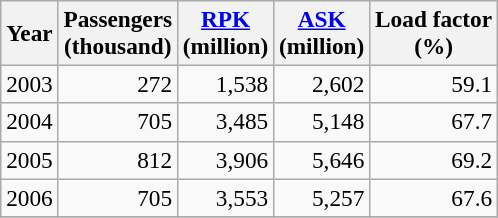<table class="wikitable sortable" style="font-size:97%; text-align:right;">
<tr>
<th>Year</th>
<th>Passengers<br>(thousand)</th>
<th><a href='#'>RPK</a><br>(million)</th>
<th><a href='#'>ASK</a><br>(million)</th>
<th>Load factor<br>(%)</th>
</tr>
<tr>
<td>2003</td>
<td>272</td>
<td>1,538</td>
<td>2,602</td>
<td>59.1</td>
</tr>
<tr>
<td>2004</td>
<td>705</td>
<td>3,485</td>
<td>5,148</td>
<td>67.7</td>
</tr>
<tr>
<td>2005</td>
<td>812</td>
<td>3,906</td>
<td>5,646</td>
<td>69.2</td>
</tr>
<tr>
<td>2006</td>
<td>705</td>
<td>3,553</td>
<td>5,257</td>
<td>67.6</td>
</tr>
<tr>
</tr>
</table>
